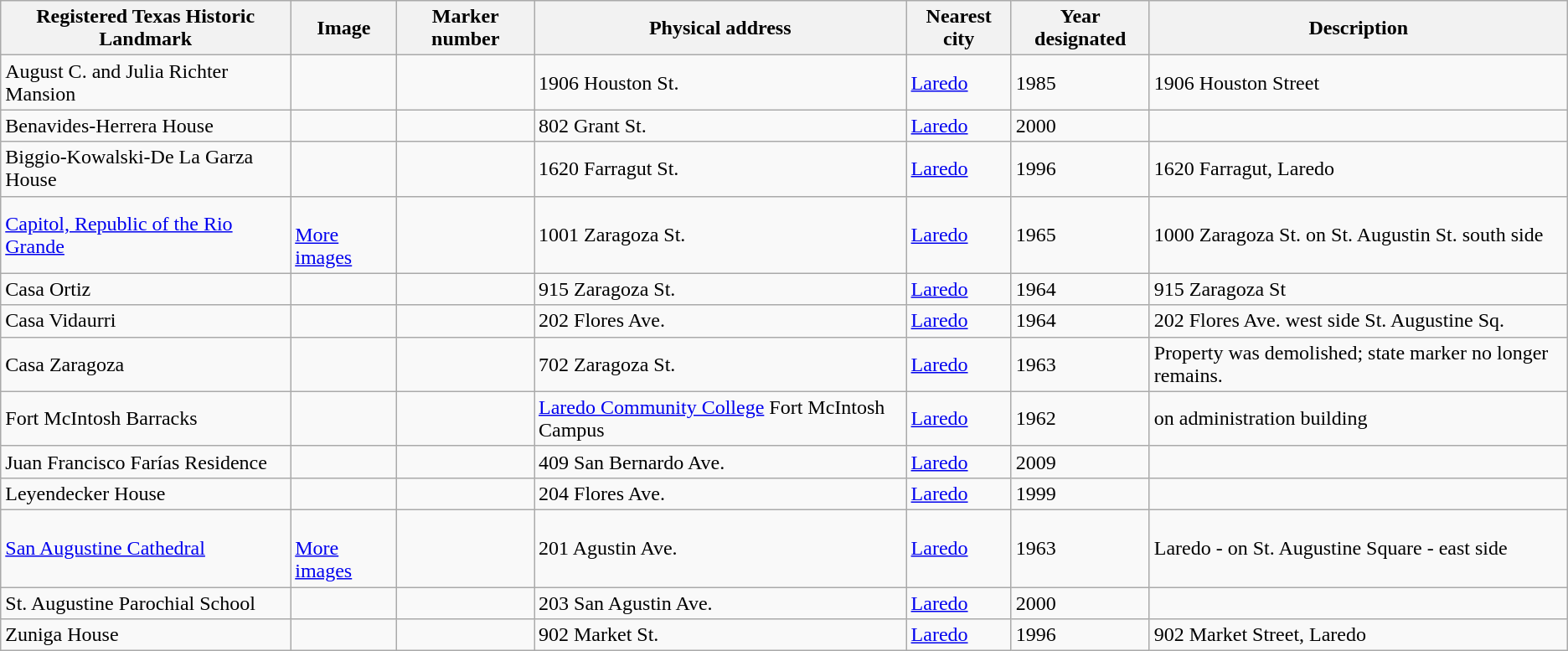<table class="wikitable sortable">
<tr>
<th>Registered Texas Historic Landmark</th>
<th>Image</th>
<th>Marker number</th>
<th>Physical address</th>
<th>Nearest city</th>
<th>Year designated</th>
<th>Description</th>
</tr>
<tr>
<td>August C. and Julia Richter Mansion</td>
<td></td>
<td></td>
<td>1906 Houston St.<br></td>
<td><a href='#'>Laredo</a></td>
<td>1985</td>
<td>1906 Houston Street</td>
</tr>
<tr>
<td>Benavides-Herrera House</td>
<td></td>
<td></td>
<td>802 Grant St.<br></td>
<td><a href='#'>Laredo</a></td>
<td>2000</td>
<td></td>
</tr>
<tr>
<td>Biggio-Kowalski-De La Garza House</td>
<td></td>
<td></td>
<td>1620 Farragut St.<br></td>
<td><a href='#'>Laredo</a></td>
<td>1996</td>
<td>1620 Farragut, Laredo</td>
</tr>
<tr>
<td><a href='#'>Capitol, Republic of the Rio Grande</a></td>
<td><br> <a href='#'>More images</a></td>
<td></td>
<td>1001 Zaragoza St.<br></td>
<td><a href='#'>Laredo</a></td>
<td>1965</td>
<td>1000 Zaragoza St. on St. Augustin St. south side</td>
</tr>
<tr>
<td>Casa Ortiz</td>
<td></td>
<td></td>
<td>915 Zaragoza St.<br></td>
<td><a href='#'>Laredo</a></td>
<td>1964</td>
<td>915 Zaragoza St</td>
</tr>
<tr>
<td>Casa Vidaurri</td>
<td></td>
<td></td>
<td>202 Flores Ave.<br></td>
<td><a href='#'>Laredo</a></td>
<td>1964</td>
<td>202 Flores Ave. west side St. Augustine Sq.</td>
</tr>
<tr>
<td>Casa Zaragoza</td>
<td></td>
<td></td>
<td>702 Zaragoza St.<br></td>
<td><a href='#'>Laredo</a></td>
<td>1963</td>
<td>Property was demolished; state marker no longer remains.</td>
</tr>
<tr>
<td>Fort McIntosh Barracks</td>
<td></td>
<td></td>
<td><a href='#'>Laredo Community College</a> Fort McIntosh Campus<br></td>
<td><a href='#'>Laredo</a></td>
<td>1962</td>
<td>on administration building</td>
</tr>
<tr>
<td>Juan Francisco Farías Residence</td>
<td></td>
<td></td>
<td>409 San Bernardo Ave.<br></td>
<td><a href='#'>Laredo</a></td>
<td>2009</td>
<td></td>
</tr>
<tr>
<td>Leyendecker House</td>
<td></td>
<td></td>
<td>204 Flores Ave.<br></td>
<td><a href='#'>Laredo</a></td>
<td>1999</td>
<td></td>
</tr>
<tr>
<td><a href='#'>San Augustine Cathedral</a></td>
<td><br> <a href='#'>More images</a></td>
<td></td>
<td>201 Agustin Ave.<br></td>
<td><a href='#'>Laredo</a></td>
<td>1963</td>
<td>Laredo - on St. Augustine Square - east side</td>
</tr>
<tr>
<td>St. Augustine Parochial School</td>
<td></td>
<td></td>
<td>203 San Agustin Ave.<br></td>
<td><a href='#'>Laredo</a></td>
<td>2000</td>
<td></td>
</tr>
<tr>
<td>Zuniga House</td>
<td></td>
<td></td>
<td>902 Market St.<br></td>
<td><a href='#'>Laredo</a></td>
<td>1996</td>
<td>902 Market Street, Laredo</td>
</tr>
</table>
